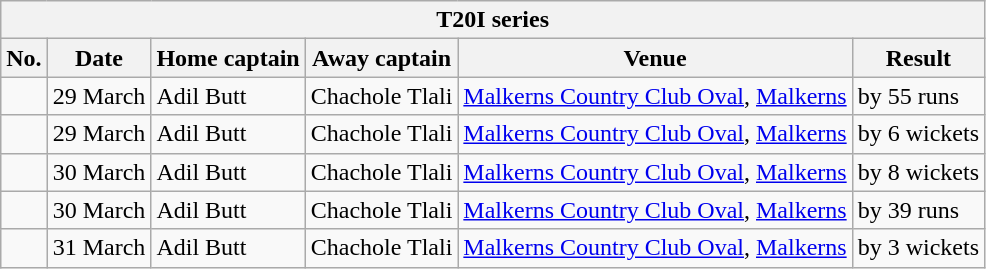<table class="wikitable">
<tr>
<th colspan="6">T20I series</th>
</tr>
<tr>
<th>No.</th>
<th>Date</th>
<th>Home captain</th>
<th>Away captain</th>
<th>Venue</th>
<th>Result</th>
</tr>
<tr>
<td></td>
<td>29 March</td>
<td>Adil Butt</td>
<td>Chachole Tlali</td>
<td><a href='#'>Malkerns Country Club Oval</a>, <a href='#'>Malkerns</a></td>
<td> by 55 runs</td>
</tr>
<tr>
<td></td>
<td>29 March</td>
<td>Adil Butt</td>
<td>Chachole Tlali</td>
<td><a href='#'>Malkerns Country Club Oval</a>, <a href='#'>Malkerns</a></td>
<td> by 6 wickets</td>
</tr>
<tr>
<td></td>
<td>30 March</td>
<td>Adil Butt</td>
<td>Chachole Tlali</td>
<td><a href='#'>Malkerns Country Club Oval</a>, <a href='#'>Malkerns</a></td>
<td> by 8 wickets</td>
</tr>
<tr>
<td></td>
<td>30 March</td>
<td>Adil Butt</td>
<td>Chachole Tlali</td>
<td><a href='#'>Malkerns Country Club Oval</a>, <a href='#'>Malkerns</a></td>
<td> by 39 runs</td>
</tr>
<tr>
<td></td>
<td>31 March</td>
<td>Adil Butt</td>
<td>Chachole Tlali</td>
<td><a href='#'>Malkerns Country Club Oval</a>, <a href='#'>Malkerns</a></td>
<td> by 3 wickets</td>
</tr>
</table>
